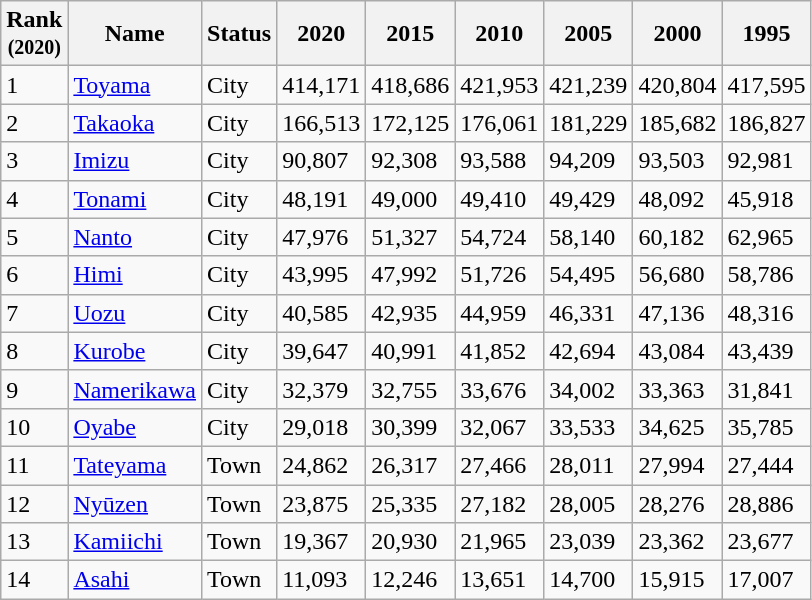<table class="wikitable sortable">
<tr>
<th>Rank<br><small>(2020)</small></th>
<th>Name</th>
<th>Status</th>
<th>2020</th>
<th>2015</th>
<th>2010</th>
<th>2005</th>
<th>2000</th>
<th>1995</th>
</tr>
<tr>
<td>1</td>
<td><a href='#'>Toyama</a></td>
<td>City</td>
<td>414,171</td>
<td>418,686</td>
<td>421,953</td>
<td>421,239</td>
<td>420,804</td>
<td>417,595</td>
</tr>
<tr>
<td>2</td>
<td><a href='#'>Takaoka</a></td>
<td>City</td>
<td>166,513</td>
<td>172,125</td>
<td>176,061</td>
<td>181,229</td>
<td>185,682</td>
<td>186,827</td>
</tr>
<tr>
<td>3</td>
<td><a href='#'>Imizu</a></td>
<td>City</td>
<td>90,807</td>
<td>92,308</td>
<td>93,588</td>
<td>94,209</td>
<td>93,503</td>
<td>92,981</td>
</tr>
<tr>
<td>4</td>
<td><a href='#'>Tonami</a></td>
<td>City</td>
<td>48,191</td>
<td>49,000</td>
<td>49,410</td>
<td>49,429</td>
<td>48,092</td>
<td>45,918</td>
</tr>
<tr>
<td>5</td>
<td><a href='#'>Nanto</a></td>
<td>City</td>
<td>47,976</td>
<td>51,327</td>
<td>54,724</td>
<td>58,140</td>
<td>60,182</td>
<td>62,965</td>
</tr>
<tr>
<td>6</td>
<td><a href='#'>Himi</a></td>
<td>City</td>
<td>43,995</td>
<td>47,992</td>
<td>51,726</td>
<td>54,495</td>
<td>56,680</td>
<td>58,786</td>
</tr>
<tr>
<td>7</td>
<td><a href='#'>Uozu</a></td>
<td>City</td>
<td>40,585</td>
<td>42,935</td>
<td>44,959</td>
<td>46,331</td>
<td>47,136</td>
<td>48,316</td>
</tr>
<tr>
<td>8</td>
<td><a href='#'>Kurobe</a></td>
<td>City</td>
<td>39,647</td>
<td>40,991</td>
<td>41,852</td>
<td>42,694</td>
<td>43,084</td>
<td>43,439</td>
</tr>
<tr>
<td>9</td>
<td><a href='#'>Namerikawa</a></td>
<td>City</td>
<td>32,379</td>
<td>32,755</td>
<td>33,676</td>
<td>34,002</td>
<td>33,363</td>
<td>31,841</td>
</tr>
<tr>
<td>10</td>
<td><a href='#'>Oyabe</a></td>
<td>City</td>
<td>29,018</td>
<td>30,399</td>
<td>32,067</td>
<td>33,533</td>
<td>34,625</td>
<td>35,785</td>
</tr>
<tr>
<td>11</td>
<td><a href='#'>Tateyama</a></td>
<td>Town</td>
<td>24,862</td>
<td>26,317</td>
<td>27,466</td>
<td>28,011</td>
<td>27,994</td>
<td>27,444</td>
</tr>
<tr>
<td>12</td>
<td><a href='#'>Nyūzen</a></td>
<td>Town</td>
<td>23,875</td>
<td>25,335</td>
<td>27,182</td>
<td>28,005</td>
<td>28,276</td>
<td>28,886</td>
</tr>
<tr>
<td>13</td>
<td><a href='#'>Kamiichi</a></td>
<td>Town</td>
<td>19,367</td>
<td>20,930</td>
<td>21,965</td>
<td>23,039</td>
<td>23,362</td>
<td>23,677</td>
</tr>
<tr>
<td>14</td>
<td><a href='#'>Asahi</a></td>
<td>Town</td>
<td>11,093</td>
<td>12,246</td>
<td>13,651</td>
<td>14,700</td>
<td>15,915</td>
<td>17,007</td>
</tr>
</table>
